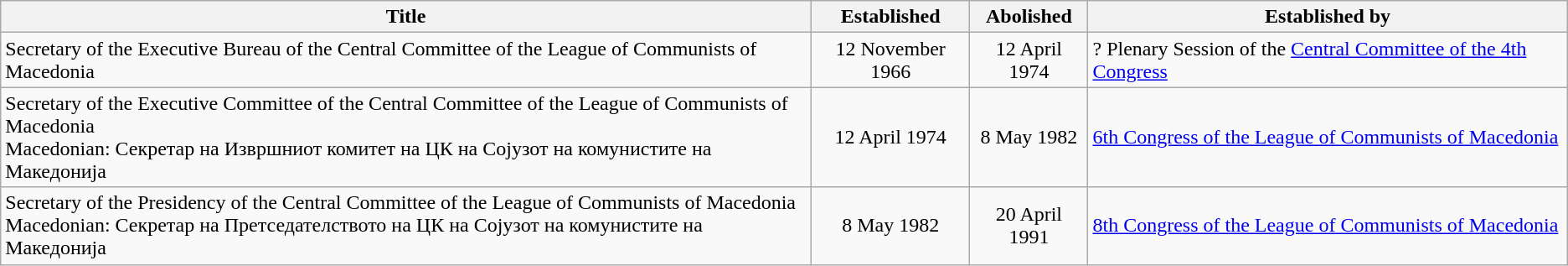<table class="wikitable sortable">
<tr>
<th scope=col>Title</th>
<th scope=col>Established</th>
<th scope=col>Abolished</th>
<th scope=col>Established by</th>
</tr>
<tr>
<td>Secretary of the Executive Bureau of the Central Committee of the League of Communists of Macedonia<br></td>
<td align="center">12 November 1966</td>
<td align="center">12 April 1974</td>
<td>? Plenary Session of the <a href='#'>Central Committee of the 4th Congress</a></td>
</tr>
<tr>
<td>Secretary of the Executive Committee of the Central Committee of the League of Communists of Macedonia<br>Macedonian: Секретар на Извршниот комитет на ЦК на Сојузот на комунистите на Македонија</td>
<td align="center">12 April 1974</td>
<td align="center">8 May 1982</td>
<td><a href='#'>6th Congress of the League of Communists of Macedonia</a></td>
</tr>
<tr>
<td>Secretary of the Presidency of the Central Committee of the League of Communists of Macedonia<br>Macedonian: Секретар на Претседателството на ЦК на Сојузот на комунистите на Македонија</td>
<td align="center">8 May 1982</td>
<td align="center">20 April 1991</td>
<td><a href='#'>8th Congress of the League of Communists of Macedonia</a></td>
</tr>
</table>
